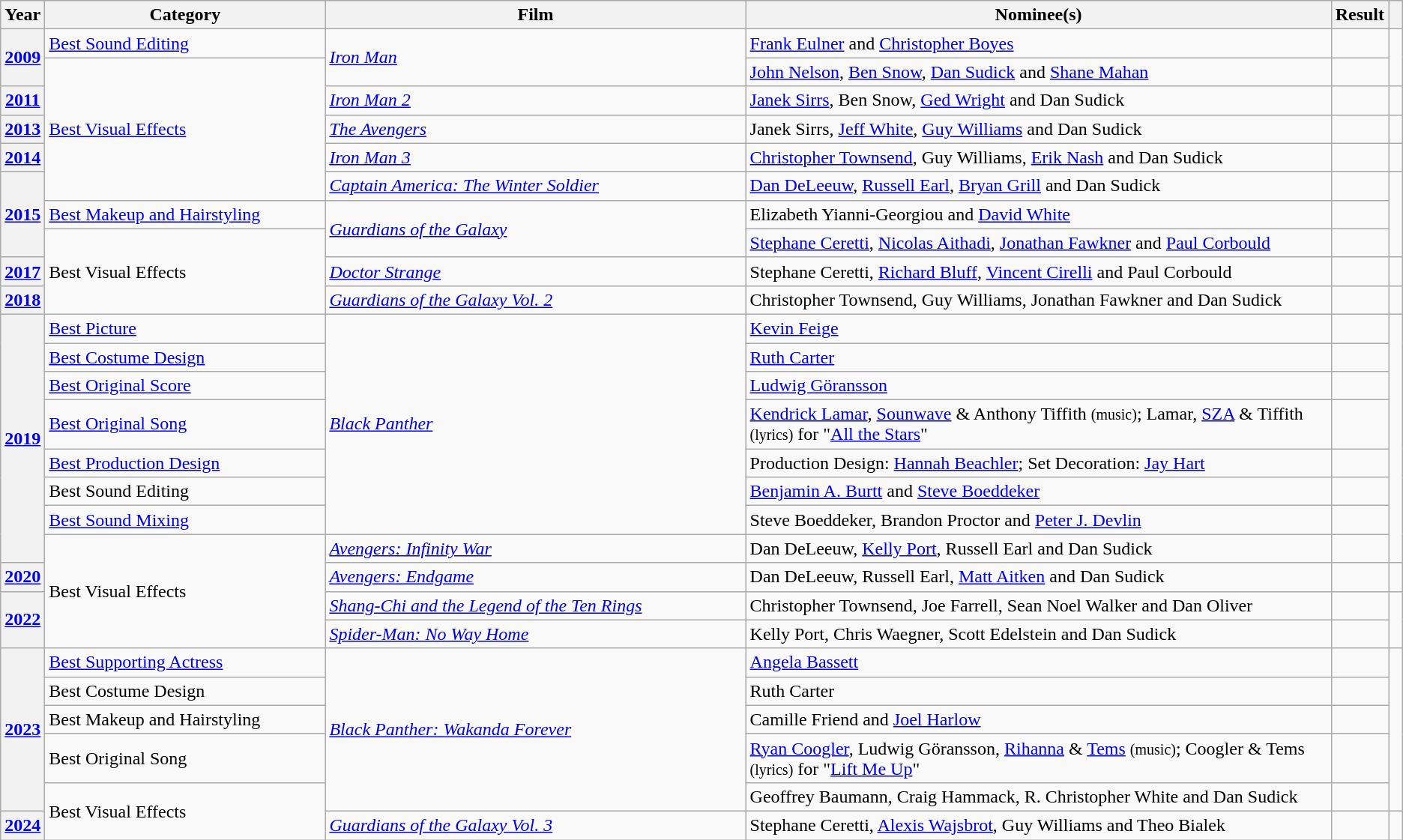<table class="wikitable sortable">
<tr>
<th scope="col" style="width: 1%;">Year</th>
<th scope="col" style="width: 20%;">Category</th>
<th scope="col" style="width: 30%;">Film</th>
<th scope="col">Nominee(s)</th>
<th scope="col" style="width: 4%;">Result</th>
<th scope="col" style="width: 1%;"></th>
</tr>
<tr>
<th scope="row" rowspan="2"><a href='#'>2009</a></th>
<td><a href='#'>Best Sound Editing</a></td>
<td rowspan="2"><em><a href='#'>Iron Man</a></em></td>
<td><a href='#'>Frank Eulner</a> and <a href='#'>Christopher Boyes</a></td>
<td></td>
<td rowspan="2" style="text-align: center;"></td>
</tr>
<tr>
<td rowspan="5"><a href='#'>Best Visual Effects</a></td>
<td><a href='#'>John Nelson</a>, <a href='#'>Ben Snow</a>, <a href='#'>Dan Sudick</a> and <a href='#'>Shane Mahan</a></td>
<td></td>
</tr>
<tr>
<th scope="row"><a href='#'>2011</a></th>
<td><em><a href='#'>Iron Man 2</a></em></td>
<td><a href='#'>Janek Sirrs</a>, Ben Snow, <a href='#'>Ged Wright</a> and Dan Sudick</td>
<td></td>
<td style="text-align: center;"></td>
</tr>
<tr>
<th scope="row"><a href='#'>2013</a></th>
<td><em><a href='#'>The Avengers</a></em></td>
<td>Janek Sirrs, <a href='#'>Jeff White</a>, <a href='#'>Guy Williams</a> and Dan Sudick</td>
<td></td>
<td style="text-align: center;"></td>
</tr>
<tr>
<th scope="row"><a href='#'>2014</a></th>
<td><em><a href='#'>Iron Man 3</a></em></td>
<td><a href='#'>Christopher Townsend</a>, Guy Williams, <a href='#'>Erik Nash</a> and Dan Sudick</td>
<td></td>
<td style="text-align: center;"></td>
</tr>
<tr>
<th scope="row" rowspan="3"><a href='#'>2015</a></th>
<td><em><a href='#'>Captain America: The Winter Soldier</a></em></td>
<td><a href='#'>Dan DeLeeuw</a>, <a href='#'>Russell Earl</a>, <a href='#'>Bryan Grill</a> and Dan Sudick</td>
<td></td>
<td rowspan="3" style="text-align: center;"></td>
</tr>
<tr>
<td><a href='#'>Best Makeup and Hairstyling</a></td>
<td rowspan="2"><em><a href='#'>Guardians of the Galaxy</a></em></td>
<td>Elizabeth Yianni-Georgiou and <a href='#'>David White</a></td>
<td></td>
</tr>
<tr>
<td rowspan="3">Best Visual Effects</td>
<td><a href='#'>Stephane Ceretti</a>, <a href='#'>Nicolas Aithadi</a>, <a href='#'>Jonathan Fawkner</a> and <a href='#'>Paul Corbould</a></td>
<td></td>
</tr>
<tr>
<th scope="row"><a href='#'>2017</a></th>
<td><em><a href='#'>Doctor Strange</a></em></td>
<td>Stephane Ceretti, <a href='#'>Richard Bluff</a>, <a href='#'>Vincent Cirelli</a> and Paul Corbould</td>
<td></td>
<td style="text-align: center;"></td>
</tr>
<tr>
<th scope="row"><a href='#'>2018</a></th>
<td><em><a href='#'>Guardians of the Galaxy Vol. 2</a></em></td>
<td>Christopher Townsend, Guy Williams, Jonathan Fawkner and Dan Sudick</td>
<td></td>
<td style="text-align: center;"></td>
</tr>
<tr>
<th scope="row" rowspan="8"><a href='#'>2019</a></th>
<td><a href='#'>Best Picture</a></td>
<td rowspan="7"><em><a href='#'>Black Panther</a></em></td>
<td><a href='#'>Kevin Feige</a></td>
<td></td>
<td rowspan="8" style="text-align: center;"></td>
</tr>
<tr>
<td><a href='#'>Best Costume Design</a></td>
<td><a href='#'>Ruth Carter</a></td>
<td></td>
</tr>
<tr>
<td><a href='#'>Best Original Score</a></td>
<td><a href='#'>Ludwig Göransson</a></td>
<td></td>
</tr>
<tr>
<td><a href='#'>Best Original Song</a></td>
<td><a href='#'>Kendrick Lamar</a>, <a href='#'>Sounwave</a> & Anthony Tiffith <small>(music)</small>; Lamar, <a href='#'>SZA</a> & Tiffith <small>(lyrics)</small> for "<a href='#'>All the Stars</a>"</td>
<td></td>
</tr>
<tr>
<td><a href='#'>Best Production Design</a></td>
<td>Production Design: <a href='#'>Hannah Beachler</a>; Set Decoration: <a href='#'>Jay Hart</a></td>
<td></td>
</tr>
<tr>
<td>Best Sound Editing</td>
<td><a href='#'>Benjamin A. Burtt</a> and <a href='#'>Steve Boeddeker</a></td>
<td></td>
</tr>
<tr>
<td><a href='#'>Best Sound Mixing</a></td>
<td>Steve Boeddeker, Brandon Proctor and <a href='#'>Peter J. Devlin</a></td>
<td></td>
</tr>
<tr>
<td rowspan="4">Best Visual Effects</td>
<td><em><a href='#'>Avengers: Infinity War</a></em></td>
<td>Dan DeLeeuw, <a href='#'>Kelly Port</a>, Russell Earl and Dan Sudick</td>
<td></td>
</tr>
<tr>
<th scope="row"><a href='#'>2020</a></th>
<td><em><a href='#'>Avengers: Endgame</a></em></td>
<td>Dan DeLeeuw, Russell Earl, <a href='#'>Matt Aitken</a> and Dan Sudick</td>
<td></td>
<td style="text-align: center;"></td>
</tr>
<tr>
<th scope="row" rowspan="2"><a href='#'>2022</a></th>
<td><em><a href='#'>Shang-Chi and the Legend of the Ten Rings</a></em></td>
<td>Christopher Townsend, Joe Farrell, Sean Noel Walker and Dan Oliver</td>
<td></td>
<td rowspan="2" style="text-align: center;"></td>
</tr>
<tr>
<td><em><a href='#'>Spider-Man: No Way Home</a></em></td>
<td>Kelly Port, Chris Waegner, Scott Edelstein and Dan Sudick</td>
<td></td>
</tr>
<tr>
<th rowspan="5"><a href='#'>2023</a></th>
<td><a href='#'>Best Supporting Actress</a></td>
<td rowspan="5"><em><a href='#'>Black Panther: Wakanda Forever</a></em></td>
<td><a href='#'>Angela Bassett</a></td>
<td></td>
<td rowspan="5" style="text-align: center;"></td>
</tr>
<tr>
<td>Best Costume Design</td>
<td>Ruth Carter</td>
<td></td>
</tr>
<tr>
<td>Best Makeup and Hairstyling</td>
<td>Camille Friend and <a href='#'>Joel Harlow</a></td>
<td></td>
</tr>
<tr>
<td>Best Original Song</td>
<td><a href='#'>Ryan Coogler</a>, Ludwig Göransson, <a href='#'>Rihanna</a> & <a href='#'>Tems</a> <small>(music)</small>; Coogler & Tems <small>(lyrics)</small> for "<a href='#'>Lift Me Up</a>"</td>
<td></td>
</tr>
<tr>
<td rowspan="2">Best Visual Effects</td>
<td>Geoffrey Baumann, Craig Hammack, R. Christopher White and Dan Sudick</td>
<td></td>
</tr>
<tr>
<th scope="row"><a href='#'>2024</a></th>
<td><em><a href='#'>Guardians of the Galaxy Vol. 3</a></em></td>
<td>Stephane Ceretti, <a href='#'>Alexis Wajsbrot</a>, Guy Williams and Theo Bialek</td>
<td></td>
<td style="text-align: center;"></td>
</tr>
</table>
